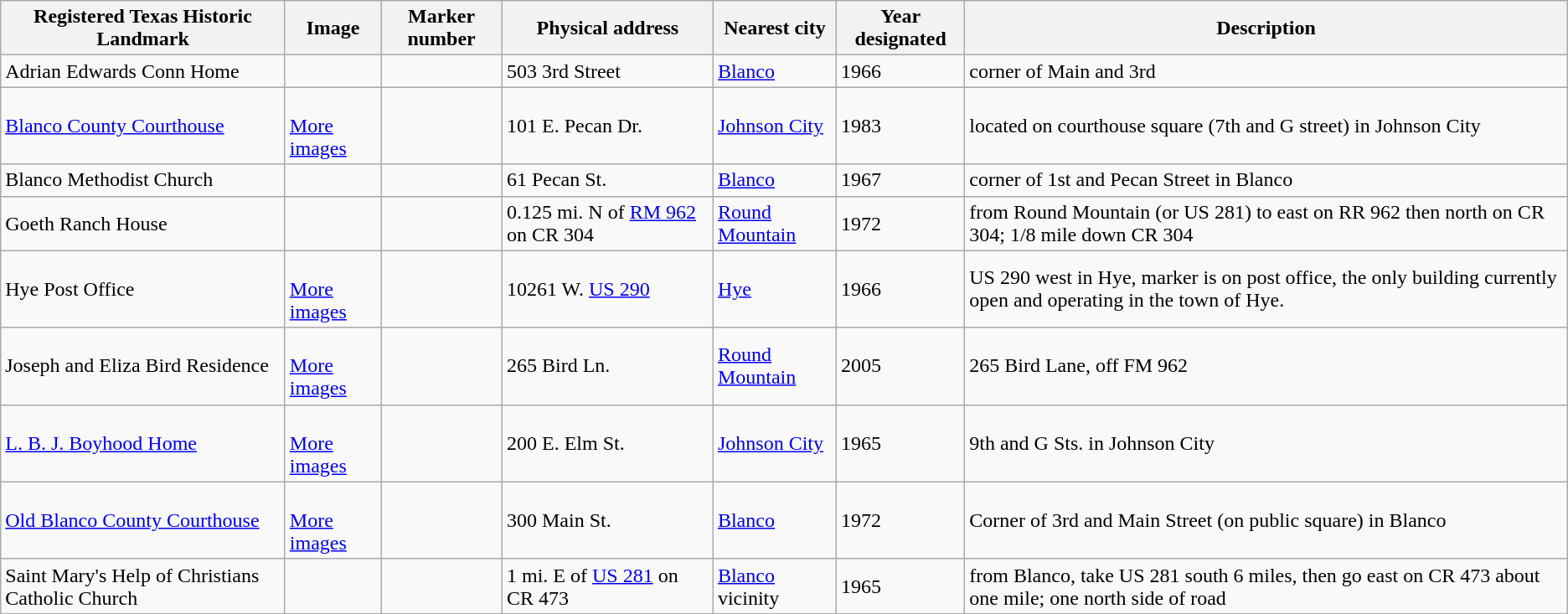<table class="wikitable sortable">
<tr>
<th>Registered Texas Historic Landmark</th>
<th>Image</th>
<th>Marker number</th>
<th>Physical address</th>
<th>Nearest city</th>
<th>Year designated</th>
<th>Description</th>
</tr>
<tr>
<td>Adrian Edwards Conn Home</td>
<td></td>
<td></td>
<td>503 3rd Street<br></td>
<td><a href='#'>Blanco</a></td>
<td>1966</td>
<td>corner of Main and 3rd</td>
</tr>
<tr>
<td><a href='#'>Blanco County Courthouse</a></td>
<td><br> <a href='#'>More images</a></td>
<td></td>
<td>101 E. Pecan Dr.<br></td>
<td><a href='#'>Johnson City</a></td>
<td>1983</td>
<td>located on courthouse square (7th and G street) in Johnson City</td>
</tr>
<tr>
<td>Blanco Methodist Church</td>
<td></td>
<td></td>
<td>61 Pecan St.<br></td>
<td><a href='#'>Blanco</a></td>
<td>1967</td>
<td>corner of 1st and Pecan Street in Blanco</td>
</tr>
<tr>
<td>Goeth Ranch House</td>
<td></td>
<td></td>
<td>0.125 mi. N of <a href='#'>RM 962</a> on CR 304<br></td>
<td><a href='#'>Round Mountain</a></td>
<td>1972</td>
<td>from Round Mountain (or US 281) to east on RR 962 then north on CR 304; 1/8 mile down CR 304</td>
</tr>
<tr>
<td>Hye Post Office</td>
<td><br> <a href='#'>More images</a></td>
<td></td>
<td>10261 W. <a href='#'>US 290</a><br></td>
<td><a href='#'>Hye</a></td>
<td>1966</td>
<td>US 290 west in Hye, marker is on post office, the only building currently open and operating in the town of Hye.</td>
</tr>
<tr>
<td>Joseph and Eliza Bird Residence</td>
<td><br> <a href='#'>More images</a></td>
<td></td>
<td>265 Bird Ln.<br></td>
<td><a href='#'>Round Mountain</a></td>
<td>2005</td>
<td>265 Bird Lane, off FM 962</td>
</tr>
<tr>
<td><a href='#'>L. B. J. Boyhood Home</a></td>
<td><br> <a href='#'>More images</a></td>
<td></td>
<td>200 E. Elm St.<br></td>
<td><a href='#'>Johnson City</a></td>
<td>1965</td>
<td>9th and G Sts. in Johnson City</td>
</tr>
<tr>
<td><a href='#'>Old Blanco County Courthouse</a></td>
<td><br> <a href='#'>More images</a></td>
<td></td>
<td>300 Main St.<br></td>
<td><a href='#'>Blanco</a></td>
<td>1972</td>
<td>Corner of 3rd and Main Street (on public square) in Blanco</td>
</tr>
<tr>
<td>Saint Mary's Help of Christians Catholic Church</td>
<td></td>
<td></td>
<td>1 mi. E of <a href='#'>US 281</a> on CR 473<br></td>
<td><a href='#'>Blanco</a> vicinity</td>
<td>1965</td>
<td>from Blanco, take US 281 south 6 miles, then go east on CR 473 about one mile; one north side of road</td>
</tr>
</table>
